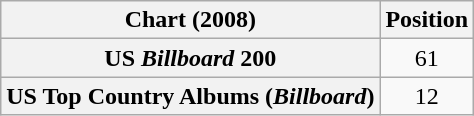<table class="wikitable sortable plainrowheaders" style="text-align:center">
<tr>
<th scope="col">Chart (2008)</th>
<th scope="col">Position</th>
</tr>
<tr>
<th scope="row">US <em>Billboard</em> 200</th>
<td>61</td>
</tr>
<tr>
<th scope="row">US Top Country Albums (<em>Billboard</em>)</th>
<td>12</td>
</tr>
</table>
